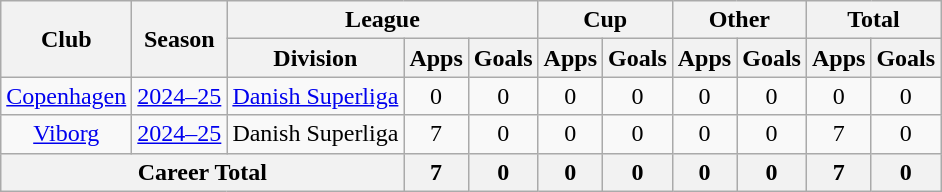<table class=wikitable style=text-align:center>
<tr>
<th rowspan=2>Club</th>
<th rowspan=2>Season</th>
<th colspan=3>League</th>
<th colspan=2>Cup</th>
<th colspan=2>Other</th>
<th colspan=2>Total</th>
</tr>
<tr>
<th>Division</th>
<th>Apps</th>
<th>Goals</th>
<th>Apps</th>
<th>Goals</th>
<th>Apps</th>
<th>Goals</th>
<th>Apps</th>
<th>Goals</th>
</tr>
<tr>
<td><a href='#'>Copenhagen</a></td>
<td><a href='#'>2024–25</a></td>
<td><a href='#'>Danish Superliga</a></td>
<td>0</td>
<td>0</td>
<td>0</td>
<td>0</td>
<td>0</td>
<td>0</td>
<td>0</td>
<td>0</td>
</tr>
<tr>
<td><a href='#'>Viborg</a></td>
<td><a href='#'>2024–25</a></td>
<td>Danish Superliga</td>
<td>7</td>
<td>0</td>
<td>0</td>
<td>0</td>
<td>0</td>
<td>0</td>
<td>7</td>
<td>0</td>
</tr>
<tr>
<th colspan=3>Career Total</th>
<th>7</th>
<th>0</th>
<th>0</th>
<th>0</th>
<th>0</th>
<th>0</th>
<th>7</th>
<th>0</th>
</tr>
</table>
